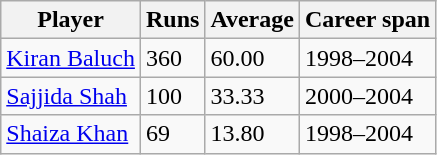<table class="wikitable">
<tr>
<th>Player</th>
<th>Runs</th>
<th>Average</th>
<th>Career span</th>
</tr>
<tr>
<td><a href='#'>Kiran Baluch</a></td>
<td>360</td>
<td>60.00</td>
<td>1998–2004</td>
</tr>
<tr>
<td><a href='#'>Sajjida Shah</a></td>
<td>100</td>
<td>33.33</td>
<td>2000–2004</td>
</tr>
<tr>
<td><a href='#'>Shaiza Khan</a></td>
<td>69</td>
<td>13.80</td>
<td>1998–2004</td>
</tr>
</table>
